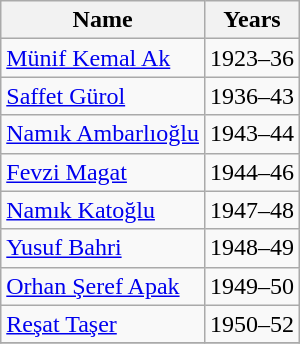<table class="wikitable" style="text-align: center">
<tr>
<th rowspan="1">Name</th>
<th rowspan="1">Years</th>
</tr>
<tr>
<td align=left><a href='#'>Münif Kemal Ak</a></td>
<td align=left>1923–36</td>
</tr>
<tr>
<td align=left><a href='#'>Saffet Gürol</a></td>
<td align=left>1936–43</td>
</tr>
<tr>
<td align=left><a href='#'>Namık Ambarlıoğlu</a></td>
<td align=left>1943–44</td>
</tr>
<tr>
<td align=left><a href='#'>Fevzi Magat</a></td>
<td align=left>1944–46</td>
</tr>
<tr>
<td align=left><a href='#'>Namık Katoğlu</a></td>
<td align=left>1947–48</td>
</tr>
<tr>
<td align=left><a href='#'>Yusuf Bahri</a></td>
<td align=left>1948–49</td>
</tr>
<tr>
<td align=left><a href='#'>Orhan Şeref Apak</a></td>
<td align=left>1949–50</td>
</tr>
<tr>
<td align=left><a href='#'>Reşat Taşer</a></td>
<td align=left>1950–52</td>
</tr>
<tr>
</tr>
</table>
